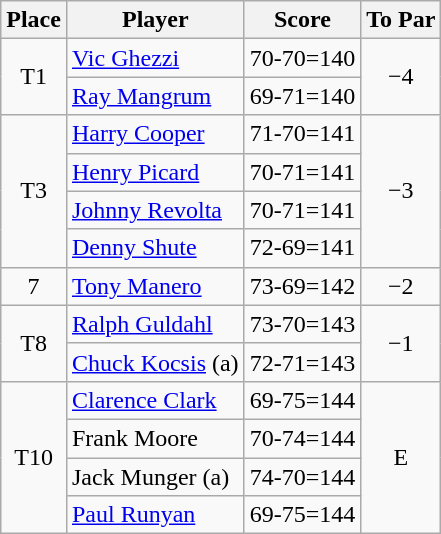<table class=wikitable>
<tr>
<th>Place</th>
<th>Player</th>
<th>Score</th>
<th>To Par</th>
</tr>
<tr>
<td rowspan=2 align=center>T1</td>
<td> <a href='#'>Vic Ghezzi</a></td>
<td>70-70=140</td>
<td rowspan=2 align=center>−4</td>
</tr>
<tr>
<td> <a href='#'>Ray Mangrum</a></td>
<td>69-71=140</td>
</tr>
<tr>
<td rowspan=4 align=center>T3</td>
<td> <a href='#'>Harry Cooper</a></td>
<td>71-70=141</td>
<td rowspan=4 align=center>−3</td>
</tr>
<tr>
<td> <a href='#'>Henry Picard</a></td>
<td>70-71=141</td>
</tr>
<tr>
<td> <a href='#'>Johnny Revolta</a></td>
<td>70-71=141</td>
</tr>
<tr>
<td> <a href='#'>Denny Shute</a></td>
<td>72-69=141</td>
</tr>
<tr>
<td align=center>7</td>
<td> <a href='#'>Tony Manero</a></td>
<td>73-69=142</td>
<td align=center>−2</td>
</tr>
<tr>
<td rowspan=2 align=center>T8</td>
<td> <a href='#'>Ralph Guldahl</a></td>
<td>73-70=143</td>
<td rowspan=2 align=center>−1</td>
</tr>
<tr>
<td> <a href='#'>Chuck Kocsis</a> (a)</td>
<td>72-71=143</td>
</tr>
<tr>
<td rowspan=4 align=center>T10</td>
<td> <a href='#'>Clarence Clark</a></td>
<td>69-75=144</td>
<td rowspan=4 align=center>E</td>
</tr>
<tr>
<td> Frank Moore</td>
<td>70-74=144</td>
</tr>
<tr>
<td> Jack Munger (a)</td>
<td>74-70=144</td>
</tr>
<tr>
<td> <a href='#'>Paul Runyan</a></td>
<td>69-75=144</td>
</tr>
</table>
